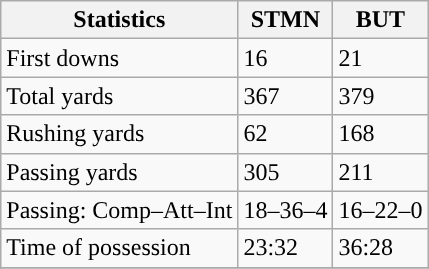<table class="wikitable" style="float: left;">
<tr>
<th>Statistics</th>
<th>STMN</th>
<th>BUT</th>
</tr>
<tr>
<td>First downs</td>
<td>16</td>
<td>21</td>
</tr>
<tr>
<td>Total yards</td>
<td>367</td>
<td>379</td>
</tr>
<tr>
<td>Rushing yards</td>
<td>62</td>
<td>168</td>
</tr>
<tr>
<td>Passing yards</td>
<td>305</td>
<td>211</td>
</tr>
<tr>
<td>Passing: Comp–Att–Int</td>
<td>18–36–4</td>
<td>16–22–0</td>
</tr>
<tr>
<td>Time of possession</td>
<td>23:32</td>
<td>36:28</td>
</tr>
<tr>
</tr>
</table>
